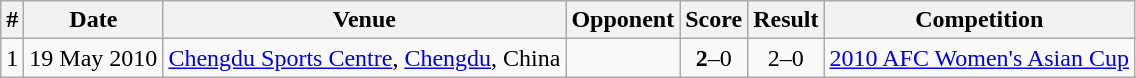<table class="wikitable">
<tr>
<th>#</th>
<th>Date</th>
<th>Venue</th>
<th>Opponent</th>
<th>Score</th>
<th>Result</th>
<th>Competition</th>
</tr>
<tr>
<td>1</td>
<td>19 May 2010</td>
<td><a href='#'>Chengdu Sports Centre</a>, <a href='#'>Chengdu</a>, China</td>
<td></td>
<td align="center"><strong>2</strong>–0</td>
<td align="center">2–0</td>
<td><a href='#'>2010 AFC Women's Asian Cup</a></td>
</tr>
</table>
